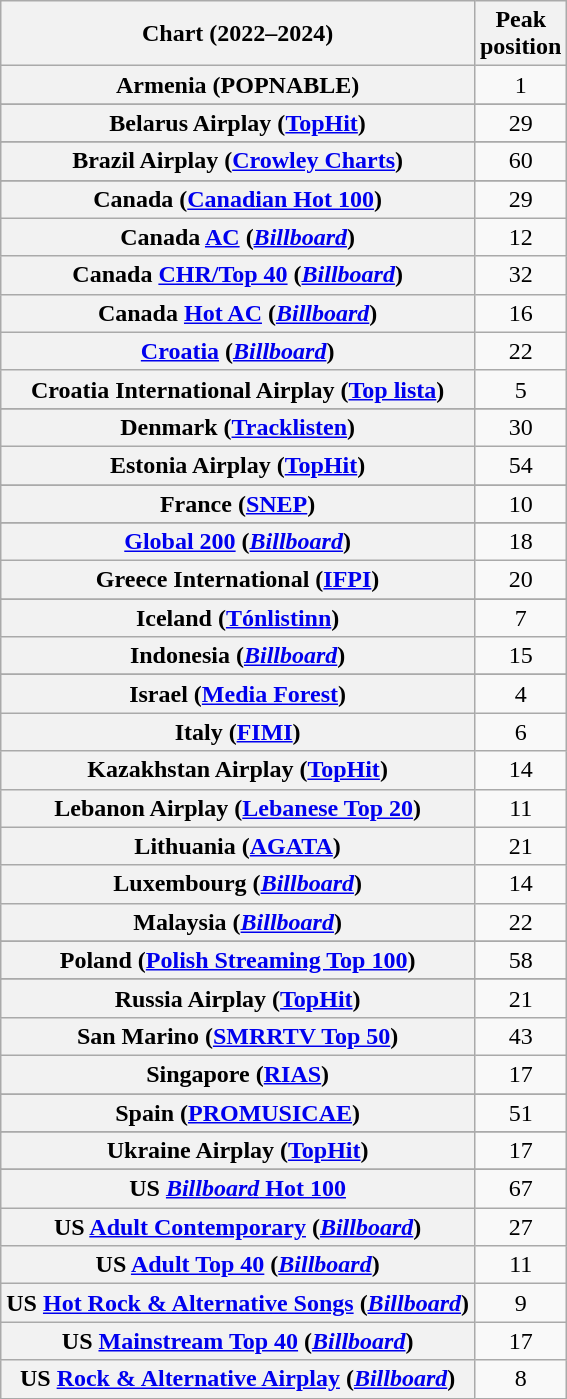<table class="wikitable sortable plainrowheaders" style="text-align:center">
<tr>
<th scope="col">Chart (2022–2024)</th>
<th scope="col">Peak<br>position</th>
</tr>
<tr>
<th scope="row">Armenia (POPNABLE)</th>
<td>1</td>
</tr>
<tr>
</tr>
<tr>
</tr>
<tr>
<th scope="row">Belarus Airplay (<a href='#'>TopHit</a>)</th>
<td>29</td>
</tr>
<tr>
</tr>
<tr>
</tr>
<tr>
<th scope="row">Brazil Airplay (<a href='#'>Crowley Charts</a>)</th>
<td>60</td>
</tr>
<tr>
</tr>
<tr>
<th scope="row">Canada (<a href='#'>Canadian Hot 100</a>)</th>
<td>29</td>
</tr>
<tr>
<th scope="row">Canada <a href='#'>AC</a> (<em><a href='#'>Billboard</a></em>)</th>
<td>12</td>
</tr>
<tr>
<th scope="row">Canada <a href='#'>CHR/Top 40</a> (<em><a href='#'>Billboard</a></em>)</th>
<td>32</td>
</tr>
<tr>
<th scope="row">Canada <a href='#'>Hot AC</a> (<em><a href='#'>Billboard</a></em>)</th>
<td>16</td>
</tr>
<tr>
<th scope="row"><a href='#'>Croatia</a> (<em><a href='#'>Billboard</a></em>)</th>
<td>22</td>
</tr>
<tr>
<th scope="row">Croatia International Airplay (<a href='#'>Top lista</a>)</th>
<td>5</td>
</tr>
<tr>
</tr>
<tr>
</tr>
<tr>
<th scope="row">Denmark (<a href='#'>Tracklisten</a>)</th>
<td>30</td>
</tr>
<tr>
<th scope="row">Estonia Airplay (<a href='#'>TopHit</a>)</th>
<td>54</td>
</tr>
<tr>
</tr>
<tr>
<th scope="row">France (<a href='#'>SNEP</a>)</th>
<td>10</td>
</tr>
<tr>
</tr>
<tr>
<th scope="row"><a href='#'>Global 200</a> (<em><a href='#'>Billboard</a></em>)</th>
<td>18</td>
</tr>
<tr>
<th scope="row">Greece International (<a href='#'>IFPI</a>)</th>
<td>20</td>
</tr>
<tr>
</tr>
<tr>
</tr>
<tr>
</tr>
<tr>
<th scope="row">Iceland (<a href='#'>Tónlistinn</a>)</th>
<td>7</td>
</tr>
<tr>
<th scope="row">Indonesia (<em><a href='#'>Billboard</a></em>)</th>
<td>15</td>
</tr>
<tr>
</tr>
<tr>
<th scope="row">Israel (<a href='#'>Media Forest</a>)</th>
<td>4</td>
</tr>
<tr>
<th scope="row">Italy (<a href='#'>FIMI</a>)</th>
<td>6</td>
</tr>
<tr>
<th scope="row">Kazakhstan Airplay (<a href='#'>TopHit</a>)</th>
<td>14</td>
</tr>
<tr>
<th scope="row">Lebanon Airplay (<a href='#'>Lebanese Top 20</a>)</th>
<td>11</td>
</tr>
<tr>
<th scope="row">Lithuania (<a href='#'>AGATA</a>)</th>
<td>21</td>
</tr>
<tr>
<th scope="row">Luxembourg (<em><a href='#'>Billboard</a></em>)</th>
<td>14</td>
</tr>
<tr>
<th scope="row">Malaysia (<em><a href='#'>Billboard</a></em>)</th>
<td>22</td>
</tr>
<tr>
</tr>
<tr>
</tr>
<tr>
</tr>
<tr>
</tr>
<tr>
</tr>
<tr>
<th scope="row">Poland (<a href='#'>Polish Streaming Top 100</a>)</th>
<td>58</td>
</tr>
<tr>
</tr>
<tr>
</tr>
<tr>
</tr>
<tr>
<th scope="row">Russia Airplay (<a href='#'>TopHit</a>)</th>
<td>21</td>
</tr>
<tr>
<th scope="row">San Marino (<a href='#'>SMRRTV Top 50</a>)<br></th>
<td>43</td>
</tr>
<tr>
<th scope="row">Singapore (<a href='#'>RIAS</a>)</th>
<td>17</td>
</tr>
<tr>
</tr>
<tr>
</tr>
<tr>
</tr>
<tr>
<th scope="row">Spain (<a href='#'>PROMUSICAE</a>)</th>
<td>51</td>
</tr>
<tr>
</tr>
<tr>
</tr>
<tr>
<th scope="row">Ukraine Airplay (<a href='#'>TopHit</a>)</th>
<td>17</td>
</tr>
<tr>
</tr>
<tr>
</tr>
<tr>
<th scope="row">US <a href='#'><em>Billboard</em> Hot 100</a></th>
<td>67</td>
</tr>
<tr>
<th scope="row">US <a href='#'>Adult Contemporary</a> (<em><a href='#'>Billboard</a></em>)</th>
<td>27</td>
</tr>
<tr>
<th scope="row">US <a href='#'>Adult Top 40</a> (<em><a href='#'>Billboard</a></em>)</th>
<td>11</td>
</tr>
<tr>
<th scope="row">US <a href='#'>Hot Rock & Alternative Songs</a> (<em><a href='#'>Billboard</a></em>)</th>
<td>9</td>
</tr>
<tr>
<th scope="row">US <a href='#'>Mainstream Top 40</a> (<em><a href='#'>Billboard</a></em>)</th>
<td>17</td>
</tr>
<tr>
<th scope="row">US <a href='#'>Rock & Alternative Airplay</a> (<em><a href='#'>Billboard</a></em>)</th>
<td>8</td>
</tr>
</table>
